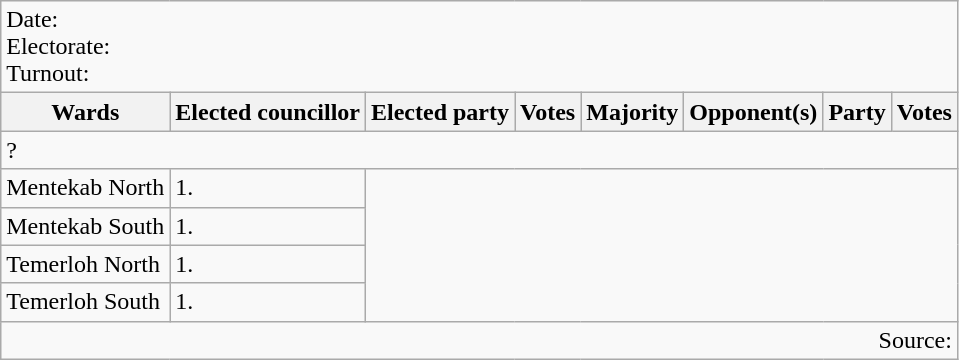<table class=wikitable>
<tr>
<td colspan=8>Date: <br>Electorate: <br>Turnout:</td>
</tr>
<tr>
<th>Wards</th>
<th>Elected councillor</th>
<th>Elected party</th>
<th>Votes</th>
<th>Majority</th>
<th>Opponent(s)</th>
<th>Party</th>
<th>Votes</th>
</tr>
<tr>
<td colspan=8>? </td>
</tr>
<tr>
<td>Mentekab North</td>
<td>1.</td>
</tr>
<tr>
<td>Mentekab South</td>
<td>1.</td>
</tr>
<tr>
<td>Temerloh North</td>
<td>1.</td>
</tr>
<tr>
<td>Temerloh South</td>
<td>1.</td>
</tr>
<tr>
<td colspan=8 align=right>Source:</td>
</tr>
</table>
